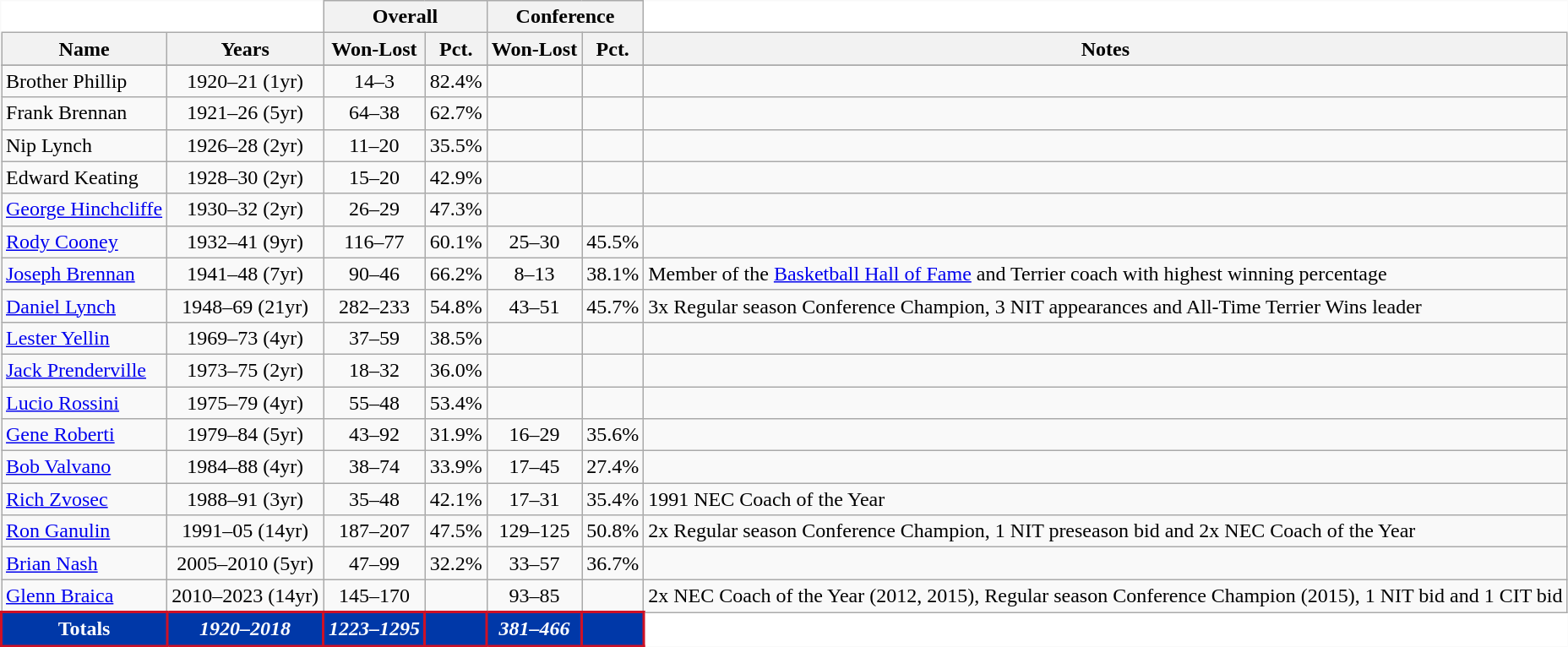<table class="wikitable">
<tr>
<th colspan=1 style="background:white; border-top-style:hidden; border-left-style:hidden;"></th>
<th colspan=1 style="background:white; border-top-style:hidden; border-left-style:hidden;"></th>
<th colspan="2">Overall</th>
<th colspan="2">Conference</th>
<th colspan=1 style="background:white; border-top-style:hidden; border-right-style:hidden;"></th>
</tr>
<tr>
<th>Name</th>
<th>Years</th>
<th>Won-Lost</th>
<th>Pct.</th>
<th>Won-Lost</th>
<th>Pct.</th>
<th>Notes</th>
</tr>
<tr>
</tr>
<tr>
<td>Brother Phillip</td>
<td align="center">1920–21 (1yr)</td>
<td align="center">14–3</td>
<td align="center">82.4%</td>
<td></td>
<td></td>
<td></td>
</tr>
<tr>
<td>Frank Brennan</td>
<td align="center">1921–26 (5yr)</td>
<td align="center">64–38</td>
<td align="center">62.7%</td>
<td></td>
<td></td>
<td></td>
</tr>
<tr>
<td>Nip Lynch</td>
<td align="center">1926–28 (2yr)</td>
<td align="center">11–20</td>
<td align="center">35.5%</td>
<td></td>
<td></td>
<td></td>
</tr>
<tr>
<td>Edward Keating</td>
<td align="center">1928–30 (2yr)</td>
<td align="center">15–20</td>
<td align="center">42.9%</td>
<td></td>
<td></td>
<td></td>
</tr>
<tr>
<td><a href='#'>George Hinchcliffe</a></td>
<td align="center">1930–32 (2yr)</td>
<td align="center">26–29</td>
<td align="center">47.3%</td>
<td></td>
<td></td>
<td></td>
</tr>
<tr>
<td><a href='#'>Rody Cooney</a></td>
<td align="center">1932–41 (9yr)</td>
<td align="center">116–77</td>
<td align="center">60.1%</td>
<td align="center">25–30</td>
<td align="center">45.5%</td>
<td></td>
</tr>
<tr>
<td><a href='#'>Joseph Brennan</a></td>
<td align="center">1941–48 (7yr)</td>
<td align="center">90–46</td>
<td align="center">66.2%</td>
<td align="center">8–13</td>
<td align="center">38.1%</td>
<td>Member of the <a href='#'>Basketball Hall of Fame</a> and Terrier coach with highest winning percentage</td>
</tr>
<tr>
<td><a href='#'>Daniel Lynch</a></td>
<td align="center">1948–69 (21yr)</td>
<td align="center">282–233</td>
<td align="center">54.8%</td>
<td align="center">43–51</td>
<td align="center">45.7%</td>
<td>3x Regular season Conference Champion, 3 NIT appearances and All-Time Terrier Wins leader</td>
</tr>
<tr>
<td><a href='#'>Lester Yellin</a></td>
<td align="center">1969–73 (4yr)</td>
<td align="center">37–59</td>
<td align="center">38.5%</td>
<td></td>
<td></td>
<td></td>
</tr>
<tr>
<td><a href='#'>Jack Prenderville</a></td>
<td align="center">1973–75 (2yr)</td>
<td align="center">18–32</td>
<td align="center">36.0%</td>
<td align="center"></td>
<td align="center"></td>
<td></td>
</tr>
<tr>
<td><a href='#'>Lucio Rossini</a></td>
<td align="center">1975–79 (4yr)</td>
<td align="center">55–48</td>
<td align="center">53.4%</td>
<td align="center"></td>
<td align="center"></td>
<td></td>
</tr>
<tr>
<td><a href='#'>Gene Roberti</a></td>
<td align="center">1979–84 (5yr)</td>
<td align="center">43–92</td>
<td align="center">31.9%</td>
<td align="center">16–29</td>
<td align="center">35.6%</td>
<td></td>
</tr>
<tr>
<td><a href='#'>Bob Valvano</a></td>
<td align="center">1984–88 (4yr)</td>
<td align="center">38–74</td>
<td align="center">33.9%</td>
<td align="center">17–45</td>
<td align="center">27.4%</td>
<td></td>
</tr>
<tr>
<td><a href='#'>Rich Zvosec</a></td>
<td align="center">1988–91 (3yr)</td>
<td align="center">35–48</td>
<td align="center">42.1%</td>
<td align="center">17–31</td>
<td align="center">35.4%</td>
<td>1991 NEC Coach of the Year</td>
</tr>
<tr>
<td><a href='#'>Ron Ganulin</a></td>
<td align="center">1991–05 (14yr)</td>
<td align="center">187–207</td>
<td align="center">47.5%</td>
<td align="center">129–125</td>
<td align="center">50.8%</td>
<td>2x Regular season Conference Champion, 1 NIT preseason bid and 2x NEC Coach of the Year</td>
</tr>
<tr>
<td><a href='#'>Brian Nash</a></td>
<td align="center">2005–2010 (5yr)</td>
<td align="center">47–99</td>
<td align="center">32.2%</td>
<td align="center">33–57</td>
<td align="center">36.7%</td>
<td></td>
</tr>
<tr>
<td><a href='#'>Glenn Braica</a></td>
<td align="center">2010–2023 (14yr)</td>
<td align="center">145–170</td>
<td align="center"></td>
<td align="center">93–85</td>
<td align="center"></td>
<td>2x NEC Coach of the Year (2012, 2015), Regular season Conference Champion (2015), 1 NIT bid and 1 CIT bid</td>
</tr>
<tr>
<th style="background:#0038A8; border: 2px solid #CE1126;;color:#FFFFFF;"><strong>Totals</strong></th>
<th style="background:#0038A8; border: 2px solid #CE1126;;color:#FFFFFF;"><em>1920–2018</em></th>
<th style="background:#0038A8; border: 2px solid #CE1126;;color:#FFFFFF;"><em>1223–1295</em></th>
<th style="background:#0038A8; border: 2px solid #CE1126;;color:#FFFFFF;"><em></em></th>
<th style="background:#0038A8; border: 2px solid #CE1126;;color:#FFFFFF;"><em>381–466</em></th>
<th style="background:#0038A8; border: 2px solid #CE1126;;color:#FFFFFF;"><em></em></th>
<td colspan=1 style="background:white; border-bottom-style:hidden; border-right-style:hidden;"></td>
</tr>
</table>
